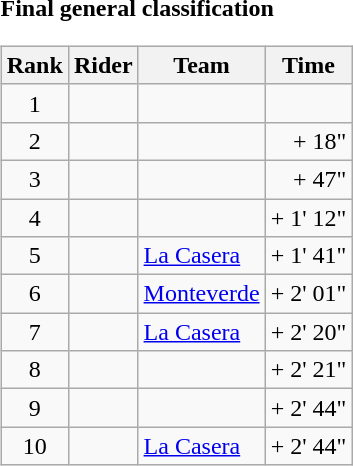<table>
<tr>
<td><strong>Final general classification</strong><br><table class="wikitable">
<tr>
<th scope="col">Rank</th>
<th scope="col">Rider</th>
<th scope="col">Team</th>
<th scope="col">Time</th>
</tr>
<tr>
<td style="text-align:center;">1</td>
<td></td>
<td></td>
<td style="text-align:right;"></td>
</tr>
<tr>
<td style="text-align:center;">2</td>
<td></td>
<td></td>
<td style="text-align:right;">+ 18"</td>
</tr>
<tr>
<td style="text-align:center;">3</td>
<td></td>
<td></td>
<td style="text-align:right;">+ 47"</td>
</tr>
<tr>
<td style="text-align:center;">4</td>
<td></td>
<td></td>
<td style="text-align:right;">+ 1' 12"</td>
</tr>
<tr>
<td style="text-align:center;">5</td>
<td></td>
<td><a href='#'>La Casera</a></td>
<td style="text-align:right;">+ 1' 41"</td>
</tr>
<tr>
<td style="text-align:center;">6</td>
<td></td>
<td><a href='#'>Monteverde</a></td>
<td style="text-align:right;">+ 2' 01"</td>
</tr>
<tr>
<td style="text-align:center;">7</td>
<td></td>
<td><a href='#'>La Casera</a></td>
<td style="text-align:right;">+ 2' 20"</td>
</tr>
<tr>
<td style="text-align:center;">8</td>
<td></td>
<td></td>
<td style="text-align:right;">+ 2' 21"</td>
</tr>
<tr>
<td style="text-align:center;">9</td>
<td></td>
<td></td>
<td style="text-align:right;">+ 2' 44"</td>
</tr>
<tr>
<td style="text-align:center;">10</td>
<td></td>
<td><a href='#'>La Casera</a></td>
<td style="text-align:right;">+ 2' 44"</td>
</tr>
</table>
</td>
</tr>
</table>
